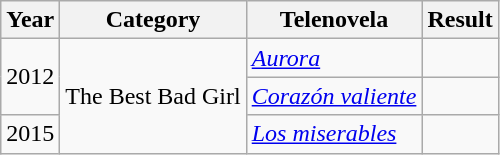<table class="wikitable">
<tr>
<th>Year</th>
<th>Category</th>
<th>Telenovela</th>
<th>Result</th>
</tr>
<tr>
<td rowspan=2>2012</td>
<td rowspan=3>The Best Bad Girl</td>
<td><em><a href='#'>Aurora</a></em></td>
<td></td>
</tr>
<tr>
<td><em><a href='#'>Corazón valiente</a></em></td>
<td></td>
</tr>
<tr>
<td>2015</td>
<td><em><a href='#'>Los miserables</a></em></td>
<td></td>
</tr>
</table>
